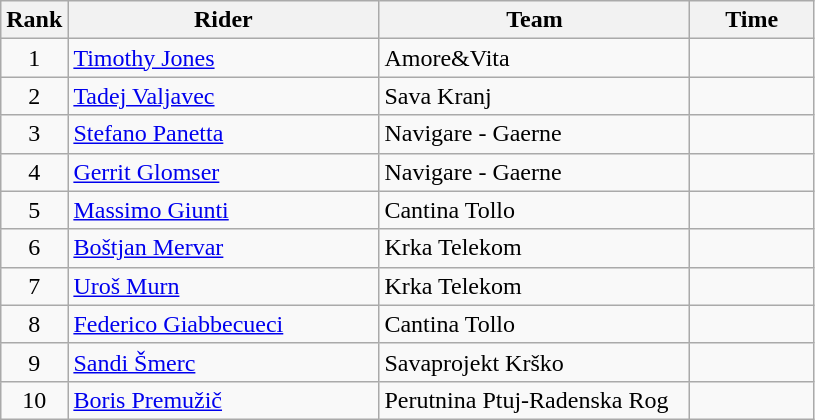<table class="wikitable">
<tr>
<th>Rank</th>
<th>Rider</th>
<th>Team</th>
<th>Time</th>
</tr>
<tr>
<td align=center>1</td>
<td width=188> <a href='#'>Timothy Jones</a> </td>
<td width=200>Amore&Vita</td>
<td width=75 align=right></td>
</tr>
<tr>
<td align=center>2</td>
<td> <a href='#'>Tadej Valjavec</a> </td>
<td>Sava Kranj</td>
<td align=right></td>
</tr>
<tr>
<td align=center>3</td>
<td> <a href='#'>Stefano Panetta</a></td>
<td>Navigare - Gaerne</td>
<td align=right></td>
</tr>
<tr>
<td align=center>4</td>
<td> <a href='#'>Gerrit Glomser</a></td>
<td>Navigare - Gaerne</td>
<td align=right></td>
</tr>
<tr>
<td align=center>5</td>
<td> <a href='#'>Massimo Giunti</a></td>
<td>Cantina Tollo</td>
<td align=right></td>
</tr>
<tr>
<td align=center>6</td>
<td> <a href='#'>Boštjan Mervar</a></td>
<td>Krka Telekom</td>
<td align=right></td>
</tr>
<tr>
<td align=center>7</td>
<td> <a href='#'>Uroš Murn</a></td>
<td>Krka Telekom</td>
<td align=right></td>
</tr>
<tr>
<td align=center>8</td>
<td width=200> <a href='#'>Federico Giabbecueci</a></td>
<td>Cantina Tollo</td>
<td align=right></td>
</tr>
<tr>
<td align=center>9</td>
<td> <a href='#'>Sandi Šmerc</a></td>
<td>Savaprojekt Krško</td>
<td align=right></td>
</tr>
<tr>
<td align=center>10</td>
<td> <a href='#'>Boris Premužič</a></td>
<td>Perutnina Ptuj-Radenska Rog</td>
<td align=right></td>
</tr>
</table>
